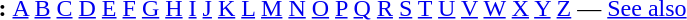<table id="toc" border="0">
<tr>
<th>:</th>
<td><a href='#'>A</a> <a href='#'>B</a> <a href='#'>C</a> <a href='#'>D</a> <a href='#'>E</a> <a href='#'>F</a> <a href='#'>G</a> <a href='#'>H</a> <a href='#'>I</a> <a href='#'>J</a> <a href='#'>K</a> <a href='#'>L</a> <a href='#'>M</a> <a href='#'>N</a> <a href='#'>O</a> <a href='#'>P</a> <a href='#'>Q</a> <a href='#'>R</a> <a href='#'>S</a> <a href='#'>T</a> <a href='#'>U</a> <a href='#'>V</a> <a href='#'>W</a> <a href='#'>X</a> <a href='#'>Y</a>  <a href='#'>Z</a> — <a href='#'>See also</a></td>
</tr>
</table>
